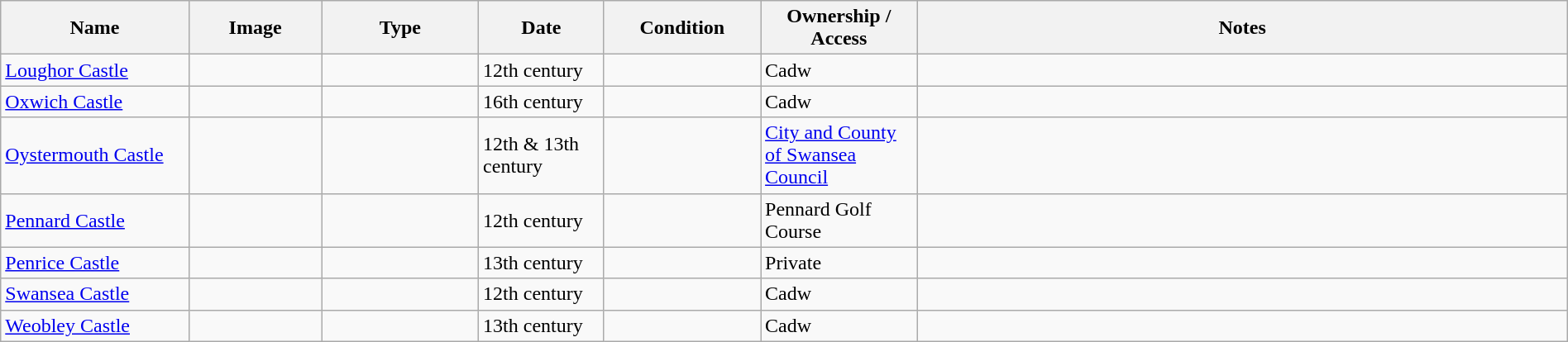<table class="wikitable sortable" width="100%">
<tr>
<th width="12%">Name</th>
<th class="unsortable" width="100">Image</th>
<th width="10%">Type</th>
<th width="8%">Date</th>
<th width="10%">Condition</th>
<th width="10%">Ownership / Access</th>
<th class="unsortable">Notes</th>
</tr>
<tr>
<td><a href='#'>Loughor Castle</a></td>
<td></td>
<td></td>
<td>12th century</td>
<td></td>
<td>Cadw</td>
<td></td>
</tr>
<tr>
<td><a href='#'>Oxwich Castle</a></td>
<td></td>
<td></td>
<td>16th century</td>
<td></td>
<td>Cadw</td>
<td></td>
</tr>
<tr>
<td><a href='#'>Oystermouth Castle</a></td>
<td></td>
<td></td>
<td>12th & 13th century</td>
<td></td>
<td><a href='#'>City and County of Swansea Council</a></td>
<td></td>
</tr>
<tr>
<td><a href='#'>Pennard Castle</a></td>
<td></td>
<td></td>
<td>12th century</td>
<td></td>
<td>Pennard Golf Course</td>
<td></td>
</tr>
<tr>
<td><a href='#'>Penrice Castle</a></td>
<td></td>
<td></td>
<td>13th century</td>
<td></td>
<td>Private</td>
<td></td>
</tr>
<tr>
<td><a href='#'>Swansea Castle</a></td>
<td></td>
<td></td>
<td>12th century</td>
<td></td>
<td>Cadw</td>
<td></td>
</tr>
<tr>
<td><a href='#'>Weobley Castle</a></td>
<td></td>
<td></td>
<td>13th century</td>
<td></td>
<td>Cadw</td>
<td></td>
</tr>
</table>
